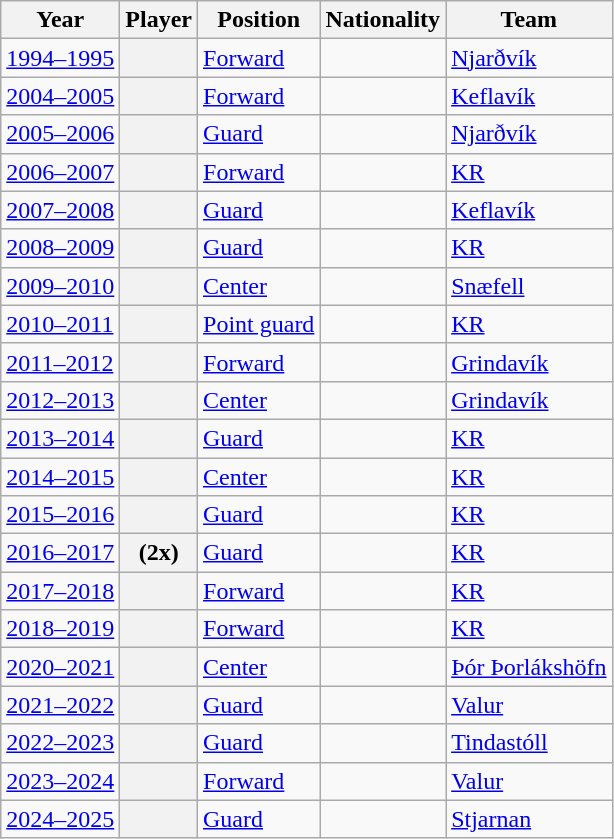<table class="wikitable plainrowheaders sortable" summary="Year (sortable), Player (sortable), Position (sortable), Nationality (sortable) and Team (sortable)">
<tr>
<th scope="col">Year</th>
<th scope="col">Player</th>
<th scope="col">Position</th>
<th scope="col">Nationality</th>
<th scope="col">Team</th>
</tr>
<tr>
<td><a href='#'>1994–1995</a></td>
<th scope="row"></th>
<td><a href='#'>Forward</a></td>
<td></td>
<td><a href='#'>Njarðvík</a></td>
</tr>
<tr>
<td><a href='#'>2004–2005</a></td>
<th scope="row"></th>
<td><a href='#'>Forward</a></td>
<td></td>
<td><a href='#'>Keflavík</a></td>
</tr>
<tr>
<td><a href='#'>2005–2006</a></td>
<th scope="row"></th>
<td><a href='#'>Guard</a></td>
<td></td>
<td><a href='#'>Njarðvík</a></td>
</tr>
<tr>
<td><a href='#'>2006–2007</a></td>
<th scope="row"></th>
<td><a href='#'>Forward</a></td>
<td></td>
<td><a href='#'>KR</a></td>
</tr>
<tr>
<td><a href='#'>2007–2008</a></td>
<th scope="row"></th>
<td><a href='#'>Guard</a></td>
<td></td>
<td><a href='#'>Keflavík</a></td>
</tr>
<tr>
<td><a href='#'>2008–2009</a></td>
<th scope="row"></th>
<td><a href='#'>Guard</a></td>
<td></td>
<td><a href='#'>KR</a></td>
</tr>
<tr>
<td><a href='#'>2009–2010</a></td>
<th scope="row"></th>
<td><a href='#'>Center</a></td>
<td></td>
<td><a href='#'>Snæfell</a></td>
</tr>
<tr>
<td><a href='#'>2010–2011</a></td>
<th scope="row"></th>
<td><a href='#'>Point guard</a></td>
<td></td>
<td><a href='#'>KR</a></td>
</tr>
<tr>
<td><a href='#'>2011–2012</a></td>
<th scope="row"></th>
<td><a href='#'>Forward</a></td>
<td></td>
<td><a href='#'>Grindavík</a></td>
</tr>
<tr>
<td><a href='#'>2012–2013</a></td>
<th scope="row"></th>
<td><a href='#'>Center</a></td>
<td></td>
<td><a href='#'>Grindavík</a></td>
</tr>
<tr>
<td><a href='#'>2013–2014</a></td>
<th scope="row"></th>
<td><a href='#'>Guard</a></td>
<td></td>
<td><a href='#'>KR</a></td>
</tr>
<tr>
<td><a href='#'>2014–2015</a></td>
<th scope="row"></th>
<td><a href='#'>Center</a></td>
<td></td>
<td><a href='#'>KR</a></td>
</tr>
<tr>
<td><a href='#'>2015–2016</a></td>
<th scope="row"></th>
<td><a href='#'>Guard</a></td>
<td></td>
<td><a href='#'>KR</a></td>
</tr>
<tr>
<td><a href='#'>2016–2017</a></td>
<th scope="row">  (2x)</th>
<td><a href='#'>Guard</a></td>
<td></td>
<td><a href='#'>KR</a></td>
</tr>
<tr>
<td><a href='#'>2017–2018</a></td>
<th scope="row"></th>
<td><a href='#'>Forward</a></td>
<td></td>
<td><a href='#'>KR</a></td>
</tr>
<tr>
<td><a href='#'>2018–2019</a></td>
<th scope="row"></th>
<td><a href='#'>Forward</a></td>
<td></td>
<td><a href='#'>KR</a></td>
</tr>
<tr>
<td><a href='#'>2020–2021</a></td>
<th scope="row"></th>
<td><a href='#'>Center</a></td>
<td></td>
<td><a href='#'>Þór Þorlákshöfn</a></td>
</tr>
<tr>
<td><a href='#'>2021–2022</a></td>
<th scope="row"></th>
<td><a href='#'>Guard</a></td>
<td></td>
<td><a href='#'>Valur</a></td>
</tr>
<tr>
<td><a href='#'>2022–2023</a></td>
<th scope="row"></th>
<td><a href='#'>Guard</a></td>
<td></td>
<td><a href='#'>Tindastóll</a></td>
</tr>
<tr>
<td><a href='#'>2023–2024</a></td>
<th scope="row"></th>
<td><a href='#'>Forward</a></td>
<td></td>
<td><a href='#'>Valur</a></td>
</tr>
<tr>
<td><a href='#'>2024–2025</a></td>
<th scope="row"></th>
<td><a href='#'>Guard</a></td>
<td></td>
<td><a href='#'>Stjarnan</a></td>
</tr>
</table>
